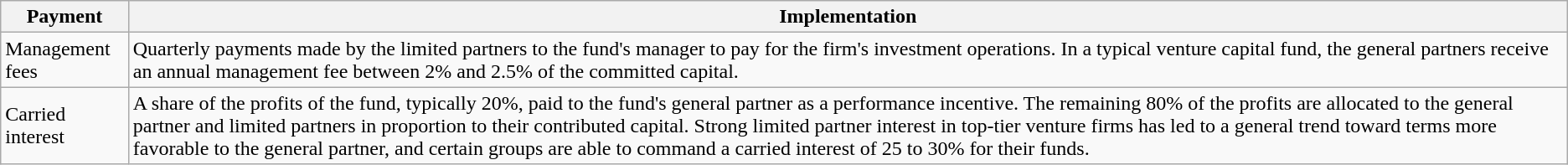<table class="wikitable">
<tr>
<th>Payment</th>
<th>Implementation</th>
</tr>
<tr>
<td>Management fees</td>
<td>Quarterly payments made by the limited partners to the fund's manager to pay for the firm's investment operations. In a typical venture capital fund, the general partners receive an annual management fee between 2% and 2.5% of the committed capital.</td>
</tr>
<tr>
<td>Carried interest</td>
<td>A share of the profits of the fund, typically 20%, paid to the fund's general partner as a performance incentive. The remaining 80% of the profits are allocated to the general partner and limited partners in proportion to their contributed capital. Strong limited partner interest in top-tier venture firms has led to a general trend toward terms more favorable to the general partner, and certain groups are able to command a carried interest of 25 to 30% for their funds.</td>
</tr>
</table>
